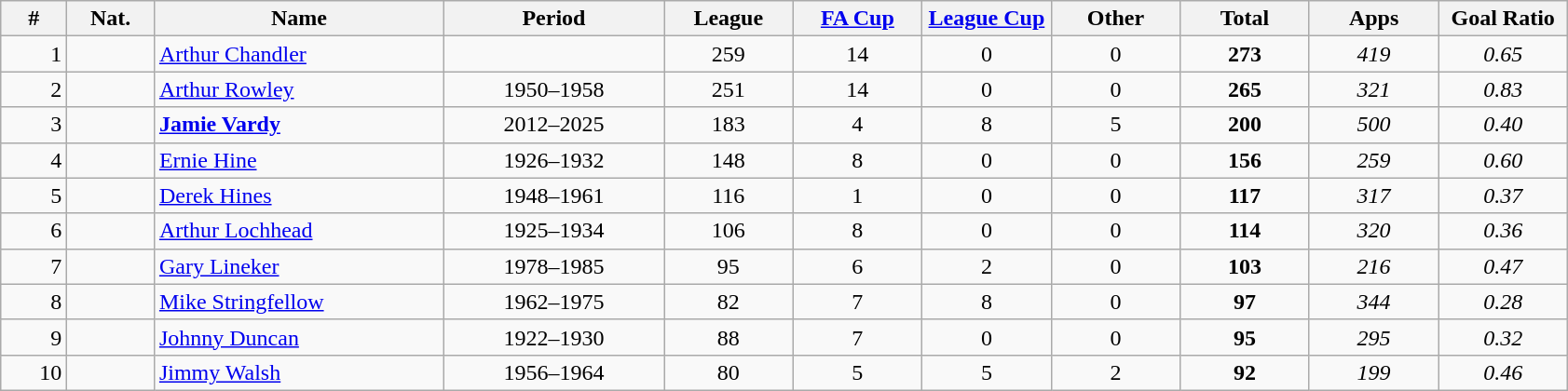<table class="wikitable sortable" style="text-align: center;">
<tr>
<th width=40>#</th>
<th width=55>Nat.</th>
<th width=200>Name</th>
<th width=150>Period</th>
<th width=85>League</th>
<th width=85><a href='#'>FA Cup</a></th>
<th width=85><a href='#'>League Cup</a></th>
<th width=85>Other</th>
<th width=85>Total</th>
<th width=85>Apps</th>
<th width=85>Goal Ratio</th>
</tr>
<tr>
<td style="text-align:right;">1</td>
<td></td>
<td style="text-align:left;"><a href='#'>Arthur Chandler</a></td>
<td></td>
<td>259</td>
<td>14</td>
<td>0</td>
<td>0</td>
<td><strong>273</strong></td>
<td><em>419</em></td>
<td><em>0.65</em></td>
</tr>
<tr>
<td style="text-align:right;">2</td>
<td></td>
<td style="text-align:left;"><a href='#'>Arthur Rowley</a></td>
<td>1950–1958</td>
<td>251</td>
<td>14</td>
<td>0</td>
<td>0</td>
<td><strong>265</strong></td>
<td><em>321</em></td>
<td><em>0.83</em></td>
</tr>
<tr>
<td style="text-align:right;">3</td>
<td></td>
<td style="text-align:left;"><strong><a href='#'>Jamie Vardy</a></strong></td>
<td>2012–2025</td>
<td>183</td>
<td>4</td>
<td>8</td>
<td>5</td>
<td><strong>200</strong></td>
<td><em>500</em></td>
<td><em>0.40</em></td>
</tr>
<tr>
<td style="text-align:right;">4</td>
<td></td>
<td style="text-align:left;"><a href='#'>Ernie Hine</a></td>
<td>1926–1932</td>
<td>148</td>
<td>8</td>
<td>0</td>
<td>0</td>
<td><strong>156</strong></td>
<td><em>259</em></td>
<td><em>0.60</em></td>
</tr>
<tr>
<td style="text-align:right;">5</td>
<td></td>
<td style="text-align:left;"><a href='#'>Derek Hines</a></td>
<td>1948–1961</td>
<td>116</td>
<td>1</td>
<td>0</td>
<td>0</td>
<td><strong>117</strong></td>
<td><em>317</em></td>
<td><em>0.37</em></td>
</tr>
<tr>
<td style="text-align:right;">6</td>
<td></td>
<td style="text-align:left;"><a href='#'>Arthur Lochhead</a></td>
<td>1925–1934</td>
<td>106</td>
<td>8</td>
<td>0</td>
<td>0</td>
<td><strong>114</strong></td>
<td><em>320</em></td>
<td><em>0.36</em></td>
</tr>
<tr>
<td style="text-align:right;">7</td>
<td></td>
<td style="text-align:left;"><a href='#'>Gary Lineker</a></td>
<td>1978–1985</td>
<td>95</td>
<td>6</td>
<td>2</td>
<td>0</td>
<td><strong>103</strong></td>
<td><em>216</em></td>
<td><em>0.47</em></td>
</tr>
<tr>
<td style="text-align:right;">8</td>
<td></td>
<td style="text-align:left;"><a href='#'>Mike Stringfellow</a></td>
<td>1962–1975</td>
<td>82</td>
<td>7</td>
<td>8</td>
<td>0</td>
<td><strong>97</strong></td>
<td><em>344</em></td>
<td><em>0.28</em></td>
</tr>
<tr>
<td style="text-align:right;">9</td>
<td></td>
<td style="text-align:left;"><a href='#'>Johnny Duncan</a></td>
<td>1922–1930</td>
<td>88</td>
<td>7</td>
<td>0</td>
<td>0</td>
<td><strong>95</strong></td>
<td><em>295</em></td>
<td><em>0.32</em></td>
</tr>
<tr>
<td style="text-align:right;">10</td>
<td></td>
<td style="text-align:left;"><a href='#'>Jimmy Walsh</a></td>
<td>1956–1964</td>
<td>80</td>
<td>5</td>
<td>5</td>
<td>2</td>
<td><strong>92</strong></td>
<td><em>199</em></td>
<td><em>0.46</em></td>
</tr>
</table>
